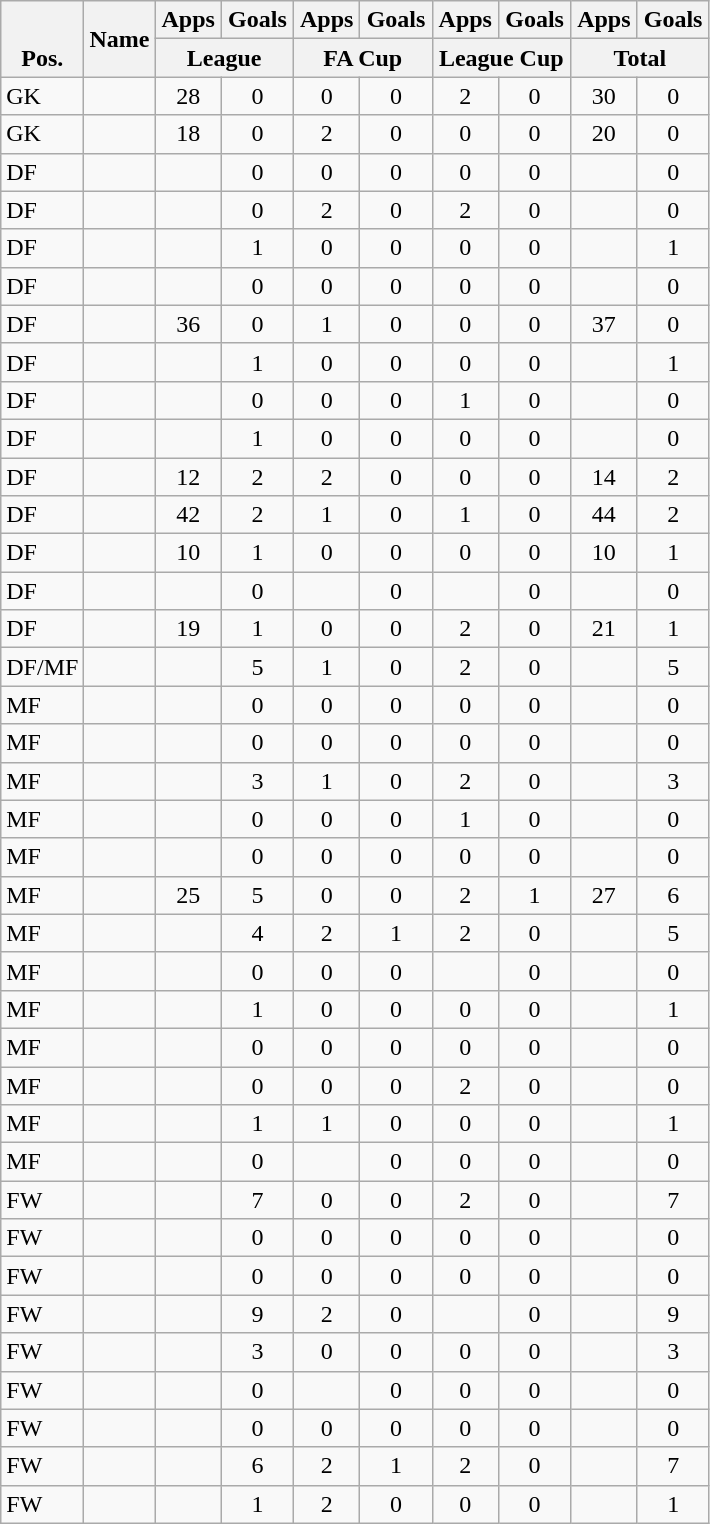<table class="wikitable sortable" style="text-align:center">
<tr>
<th rowspan="2" valign="bottom">Pos.</th>
<th rowspan="2">Name</th>
<th>Apps</th>
<th>Goals</th>
<th>Apps</th>
<th>Goals</th>
<th>Apps</th>
<th>Goals</th>
<th>Apps</th>
<th>Goals</th>
</tr>
<tr class="unsortable">
<th colspan="2" width="85">League</th>
<th colspan="2" width="85">FA Cup</th>
<th colspan="2" width="85">League Cup</th>
<th colspan="2" width="85">Total</th>
</tr>
<tr>
<td align="left">GK</td>
<td align="left"> </td>
<td>28</td>
<td>0</td>
<td>0</td>
<td>0</td>
<td>2</td>
<td>0</td>
<td>30</td>
<td>0</td>
</tr>
<tr>
<td align="left">GK</td>
<td align="left"> </td>
<td>18</td>
<td>0</td>
<td>2</td>
<td>0</td>
<td>0</td>
<td>0</td>
<td>20</td>
<td>0</td>
</tr>
<tr>
<td align="left">DF</td>
<td align="left"> </td>
<td></td>
<td>0</td>
<td>0</td>
<td>0</td>
<td>0</td>
<td>0</td>
<td></td>
<td>0</td>
</tr>
<tr>
<td align="left">DF</td>
<td align="left"> </td>
<td></td>
<td>0</td>
<td>2</td>
<td>0</td>
<td>2</td>
<td>0</td>
<td></td>
<td>0</td>
</tr>
<tr>
<td align="left">DF</td>
<td align="left"> </td>
<td></td>
<td>1</td>
<td>0</td>
<td>0</td>
<td>0</td>
<td>0</td>
<td></td>
<td>1</td>
</tr>
<tr>
<td align="left">DF</td>
<td align="left"> </td>
<td></td>
<td>0</td>
<td>0</td>
<td>0</td>
<td>0</td>
<td>0</td>
<td></td>
<td>0</td>
</tr>
<tr>
<td align="left">DF</td>
<td align="left"> </td>
<td>36</td>
<td>0</td>
<td>1</td>
<td>0</td>
<td>0</td>
<td>0</td>
<td>37</td>
<td>0</td>
</tr>
<tr>
<td align="left">DF</td>
<td align="left"> </td>
<td></td>
<td>1</td>
<td>0</td>
<td>0</td>
<td>0</td>
<td>0</td>
<td></td>
<td>1</td>
</tr>
<tr>
<td align="left">DF</td>
<td align="left"> </td>
<td></td>
<td>0</td>
<td>0</td>
<td>0</td>
<td>1</td>
<td>0</td>
<td></td>
<td>0</td>
</tr>
<tr>
<td align="left">DF</td>
<td align="left"> </td>
<td></td>
<td>1</td>
<td>0</td>
<td>0</td>
<td>0</td>
<td>0</td>
<td></td>
<td>0</td>
</tr>
<tr>
<td align="left">DF</td>
<td align="left"> </td>
<td>12</td>
<td>2</td>
<td>2</td>
<td>0</td>
<td>0</td>
<td>0</td>
<td>14</td>
<td>2</td>
</tr>
<tr>
<td align="left">DF</td>
<td align="left"> </td>
<td>42</td>
<td>2</td>
<td>1</td>
<td>0</td>
<td>1</td>
<td>0</td>
<td>44</td>
<td>2</td>
</tr>
<tr>
<td align="left">DF</td>
<td align="left"> </td>
<td>10</td>
<td>1</td>
<td>0</td>
<td>0</td>
<td>0</td>
<td>0</td>
<td>10</td>
<td>1</td>
</tr>
<tr>
<td align="left">DF</td>
<td align="left"> </td>
<td></td>
<td>0</td>
<td></td>
<td>0</td>
<td></td>
<td>0</td>
<td></td>
<td>0</td>
</tr>
<tr>
<td align="left">DF</td>
<td align="left"> </td>
<td>19</td>
<td>1</td>
<td>0</td>
<td>0</td>
<td>2</td>
<td>0</td>
<td>21</td>
<td>1</td>
</tr>
<tr>
<td align="left">DF/MF</td>
<td align="left"> </td>
<td></td>
<td>5</td>
<td>1</td>
<td>0</td>
<td>2</td>
<td>0</td>
<td></td>
<td>5</td>
</tr>
<tr>
<td align="left">MF</td>
<td align="left"> </td>
<td></td>
<td>0</td>
<td>0</td>
<td>0</td>
<td>0</td>
<td>0</td>
<td></td>
<td>0</td>
</tr>
<tr>
<td align="left">MF</td>
<td align="left"> </td>
<td></td>
<td>0</td>
<td>0</td>
<td>0</td>
<td>0</td>
<td>0</td>
<td></td>
<td>0</td>
</tr>
<tr>
<td align="left">MF</td>
<td align="left"> </td>
<td></td>
<td>3</td>
<td>1</td>
<td>0</td>
<td>2</td>
<td>0</td>
<td></td>
<td>3</td>
</tr>
<tr>
<td align="left">MF</td>
<td align="left"> </td>
<td></td>
<td>0</td>
<td>0</td>
<td>0</td>
<td>1</td>
<td>0</td>
<td></td>
<td>0</td>
</tr>
<tr>
<td align="left">MF</td>
<td align="left"> </td>
<td></td>
<td>0</td>
<td>0</td>
<td>0</td>
<td>0</td>
<td>0</td>
<td></td>
<td>0</td>
</tr>
<tr>
<td align="left">MF</td>
<td align="left"> </td>
<td>25</td>
<td>5</td>
<td>0</td>
<td>0</td>
<td>2</td>
<td>1</td>
<td>27</td>
<td>6</td>
</tr>
<tr>
<td align="left">MF</td>
<td align="left"> </td>
<td></td>
<td>4</td>
<td>2</td>
<td>1</td>
<td>2</td>
<td>0</td>
<td></td>
<td>5</td>
</tr>
<tr>
<td align="left">MF</td>
<td align="left"> </td>
<td></td>
<td>0</td>
<td>0</td>
<td>0</td>
<td></td>
<td>0</td>
<td></td>
<td>0</td>
</tr>
<tr>
<td align="left">MF</td>
<td align="left"> </td>
<td></td>
<td>1</td>
<td>0</td>
<td>0</td>
<td>0</td>
<td>0</td>
<td></td>
<td>1</td>
</tr>
<tr>
<td align="left">MF</td>
<td align="left"> </td>
<td></td>
<td>0</td>
<td>0</td>
<td>0</td>
<td>0</td>
<td>0</td>
<td></td>
<td>0</td>
</tr>
<tr>
<td align="left">MF</td>
<td align="left"> </td>
<td></td>
<td>0</td>
<td>0</td>
<td>0</td>
<td>2</td>
<td>0</td>
<td></td>
<td>0</td>
</tr>
<tr>
<td align="left">MF</td>
<td align="left"> </td>
<td></td>
<td>1</td>
<td>1</td>
<td>0</td>
<td>0</td>
<td>0</td>
<td></td>
<td>1</td>
</tr>
<tr>
<td align="left">MF</td>
<td align="left"> </td>
<td></td>
<td>0</td>
<td></td>
<td>0</td>
<td>0</td>
<td>0</td>
<td></td>
<td>0</td>
</tr>
<tr>
<td align="left">FW</td>
<td align="left"> </td>
<td></td>
<td>7</td>
<td>0</td>
<td>0</td>
<td>2</td>
<td>0</td>
<td></td>
<td>7</td>
</tr>
<tr>
<td align="left">FW</td>
<td align="left"> </td>
<td></td>
<td>0</td>
<td>0</td>
<td>0</td>
<td>0</td>
<td>0</td>
<td></td>
<td>0</td>
</tr>
<tr>
<td align="left">FW</td>
<td align="left"> </td>
<td></td>
<td>0</td>
<td>0</td>
<td>0</td>
<td>0</td>
<td>0</td>
<td></td>
<td>0</td>
</tr>
<tr>
<td align="left">FW</td>
<td align="left"> </td>
<td></td>
<td>9</td>
<td>2</td>
<td>0</td>
<td></td>
<td>0</td>
<td></td>
<td>9</td>
</tr>
<tr>
<td align="left">FW</td>
<td align="left"> </td>
<td></td>
<td>3</td>
<td>0</td>
<td>0</td>
<td>0</td>
<td>0</td>
<td></td>
<td>3</td>
</tr>
<tr>
<td align="left">FW</td>
<td align="left"> </td>
<td></td>
<td>0</td>
<td></td>
<td>0</td>
<td>0</td>
<td>0</td>
<td></td>
<td>0</td>
</tr>
<tr>
<td align="left">FW</td>
<td align="left"> </td>
<td></td>
<td>0</td>
<td>0</td>
<td>0</td>
<td>0</td>
<td>0</td>
<td></td>
<td>0</td>
</tr>
<tr>
<td align="left">FW</td>
<td align="left"> </td>
<td></td>
<td>6</td>
<td>2</td>
<td>1</td>
<td>2</td>
<td>0</td>
<td></td>
<td>7</td>
</tr>
<tr>
<td align="left">FW</td>
<td align="left"> </td>
<td></td>
<td>1</td>
<td>2</td>
<td>0</td>
<td>0</td>
<td>0</td>
<td></td>
<td>1</td>
</tr>
</table>
